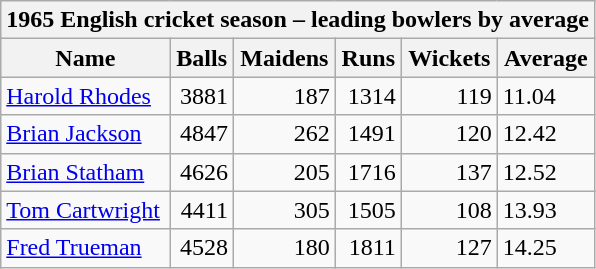<table class="wikitable">
<tr>
<th bgcolor="#efefef" colspan="7">1965 English cricket season – leading bowlers by average</th>
</tr>
<tr bgcolor="#efefef">
<th>Name</th>
<th>Balls</th>
<th>Maidens</th>
<th>Runs</th>
<th>Wickets</th>
<th>Average</th>
</tr>
<tr>
<td><a href='#'>Harold Rhodes</a></td>
<td align="right">3881</td>
<td align="right">187</td>
<td align="right">1314</td>
<td align="right">119</td>
<td>11.04</td>
</tr>
<tr>
<td><a href='#'>Brian Jackson</a></td>
<td align="right">4847</td>
<td align="right">262</td>
<td align="right">1491</td>
<td align="right">120</td>
<td>12.42</td>
</tr>
<tr>
<td><a href='#'>Brian Statham</a></td>
<td align="right">4626</td>
<td align="right">205</td>
<td align="right">1716</td>
<td align="right">137</td>
<td>12.52</td>
</tr>
<tr>
<td><a href='#'>Tom Cartwright</a></td>
<td align="right">4411</td>
<td align="right">305</td>
<td align="right">1505</td>
<td align="right">108</td>
<td>13.93</td>
</tr>
<tr>
<td><a href='#'>Fred Trueman</a></td>
<td align="right">4528</td>
<td align="right">180</td>
<td align="right">1811</td>
<td align="right">127</td>
<td>14.25</td>
</tr>
</table>
